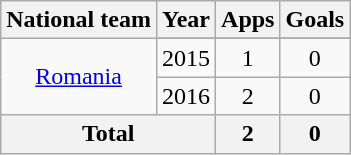<table class="wikitable" style="text-align: center;">
<tr>
<th>National team</th>
<th>Year</th>
<th>Apps</th>
<th>Goals</th>
</tr>
<tr>
<td rowspan="3"><a href='#'>Romania</a></td>
</tr>
<tr>
<td>2015</td>
<td>1</td>
<td>0</td>
</tr>
<tr>
<td>2016</td>
<td>2</td>
<td>0</td>
</tr>
<tr>
<th colspan=2>Total</th>
<th>2</th>
<th>0</th>
</tr>
</table>
